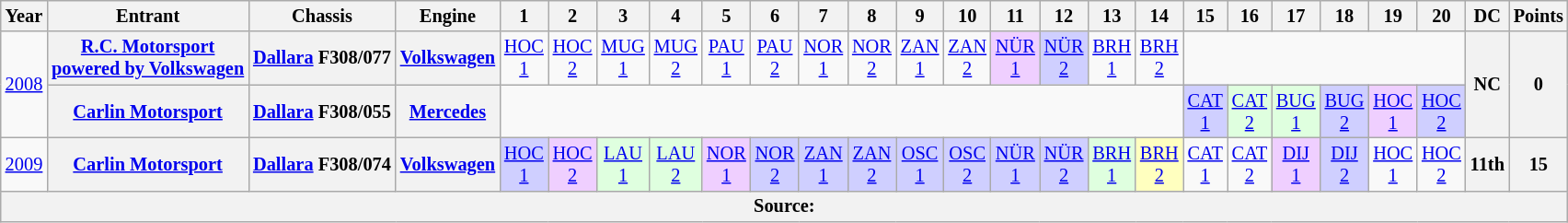<table class="wikitable" style="text-align:center; font-size:85%">
<tr>
<th>Year</th>
<th>Entrant</th>
<th>Chassis</th>
<th>Engine</th>
<th>1</th>
<th>2</th>
<th>3</th>
<th>4</th>
<th>5</th>
<th>6</th>
<th>7</th>
<th>8</th>
<th>9</th>
<th>10</th>
<th>11</th>
<th>12</th>
<th>13</th>
<th>14</th>
<th>15</th>
<th>16</th>
<th>17</th>
<th>18</th>
<th>19</th>
<th>20</th>
<th>DC</th>
<th>Points</th>
</tr>
<tr>
<td rowspan=2><a href='#'>2008</a></td>
<th nowrap><a href='#'>R.C. Motorsport<br>powered by Volkswagen</a></th>
<th nowrap><a href='#'>Dallara</a> F308/077</th>
<th nowrap><a href='#'>Volkswagen</a></th>
<td><a href='#'>HOC<br>1</a></td>
<td><a href='#'>HOC<br>2</a></td>
<td><a href='#'>MUG<br>1</a></td>
<td><a href='#'>MUG<br>2</a></td>
<td><a href='#'>PAU<br>1</a></td>
<td><a href='#'>PAU<br>2</a></td>
<td><a href='#'>NOR<br>1</a></td>
<td><a href='#'>NOR<br>2</a></td>
<td><a href='#'>ZAN<br>1</a></td>
<td><a href='#'>ZAN<br>2</a></td>
<td style="background:#EFCFFF;"><a href='#'>NÜR<br>1</a><br></td>
<td style="background:#CFCFFF;"><a href='#'>NÜR<br>2</a><br></td>
<td><a href='#'>BRH<br>1</a></td>
<td><a href='#'>BRH<br>2</a></td>
<td colspan=6></td>
<th rowspan=2>NC</th>
<th rowspan=2>0</th>
</tr>
<tr>
<th nowrap><a href='#'>Carlin Motorsport</a></th>
<th nowrap><a href='#'>Dallara</a> F308/055</th>
<th nowrap><a href='#'>Mercedes</a></th>
<td colspan=14></td>
<td style="background:#CFCFFF;"><a href='#'>CAT<br>1</a><br></td>
<td style="background:#DFFFDF;"><a href='#'>CAT<br>2</a><br></td>
<td style="background:#DFFFDF;"><a href='#'>BUG<br>1</a><br></td>
<td style="background:#CFCFFF;"><a href='#'>BUG<br>2</a><br></td>
<td style="background:#EFCFFF;"><a href='#'>HOC<br>1</a><br></td>
<td style="background:#CFCFFF;"><a href='#'>HOC<br>2</a><br></td>
</tr>
<tr>
<td><a href='#'>2009</a></td>
<th nowrap><a href='#'>Carlin Motorsport</a></th>
<th nowrap><a href='#'>Dallara</a> F308/074</th>
<th nowrap><a href='#'>Volkswagen</a></th>
<td style="background:#CFCFFF;"><a href='#'>HOC<br>1</a><br></td>
<td style="background:#EFCFFF;"><a href='#'>HOC<br>2</a><br></td>
<td style="background:#DFFFDF;"><a href='#'>LAU<br>1</a><br></td>
<td style="background:#DFFFDF;"><a href='#'>LAU<br>2</a><br></td>
<td style="background:#EFCFFF;"><a href='#'>NOR<br>1</a><br></td>
<td style="background:#CFCFFF;"><a href='#'>NOR<br>2</a><br></td>
<td style="background:#CFCFFF;"><a href='#'>ZAN<br>1</a><br></td>
<td style="background:#CFCFFF;"><a href='#'>ZAN<br>2</a><br></td>
<td style="background:#CFCFFF;"><a href='#'>OSC<br>1</a><br></td>
<td style="background:#CFCFFF;"><a href='#'>OSC<br>2</a><br></td>
<td style="background:#CFCFFF;"><a href='#'>NÜR<br>1</a><br></td>
<td style="background:#CFCFFF;"><a href='#'>NÜR<br>2</a><br></td>
<td style="background:#DFFFDF;"><a href='#'>BRH<br>1</a><br></td>
<td style="background:#FFFFBF;"><a href='#'>BRH<br>2</a><br></td>
<td><a href='#'>CAT<br>1</a></td>
<td><a href='#'>CAT<br>2</a></td>
<td style="background:#EFCFFF;"><a href='#'>DIJ<br>1</a><br></td>
<td style="background:#CFCFFF;"><a href='#'>DIJ<br>2</a><br></td>
<td><a href='#'>HOC<br>1</a></td>
<td><a href='#'>HOC<br>2</a></td>
<th>11th</th>
<th>15</th>
</tr>
<tr>
<th colspan="26">Source:</th>
</tr>
</table>
